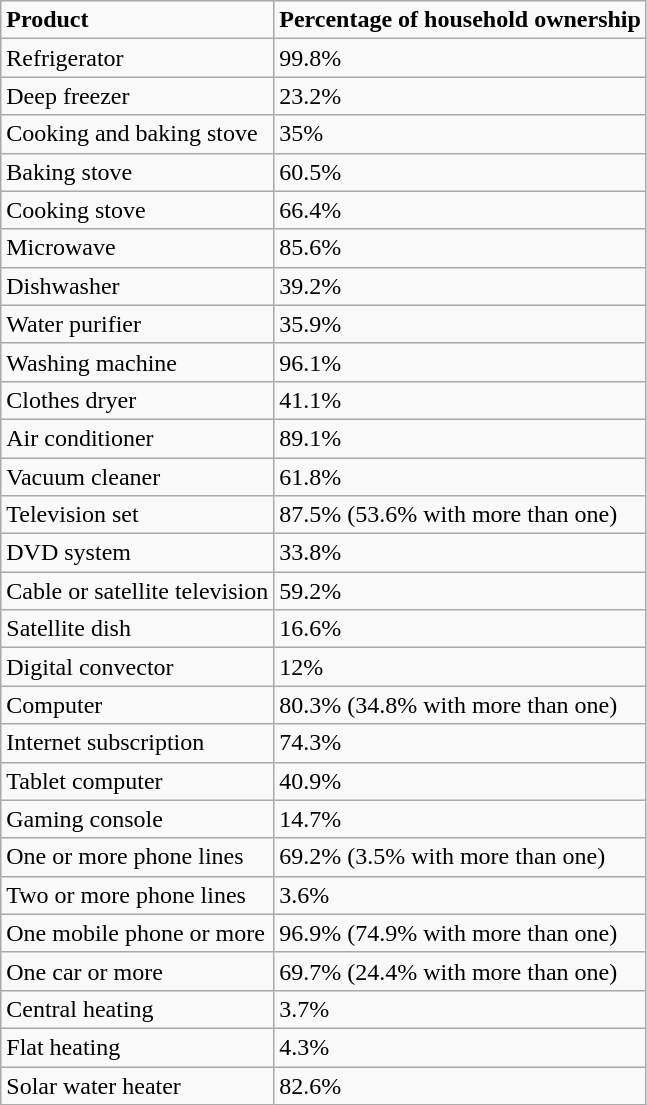<table class="wikitable">
<tr>
<td><strong>Product</strong></td>
<td><strong>Percentage of household ownership</strong></td>
</tr>
<tr>
<td>Refrigerator</td>
<td>99.8%</td>
</tr>
<tr>
<td>Deep freezer</td>
<td>23.2%</td>
</tr>
<tr>
<td>Cooking and baking stove</td>
<td>35%</td>
</tr>
<tr>
<td>Baking stove</td>
<td>60.5%</td>
</tr>
<tr>
<td>Cooking stove</td>
<td>66.4%</td>
</tr>
<tr>
<td>Microwave</td>
<td>85.6%</td>
</tr>
<tr>
<td>Dishwasher</td>
<td>39.2%</td>
</tr>
<tr>
<td>Water purifier</td>
<td>35.9%</td>
</tr>
<tr>
<td>Washing machine</td>
<td>96.1%</td>
</tr>
<tr>
<td>Clothes dryer</td>
<td>41.1%</td>
</tr>
<tr>
<td>Air conditioner</td>
<td>89.1%</td>
</tr>
<tr>
<td>Vacuum cleaner</td>
<td>61.8%</td>
</tr>
<tr>
<td>Television set</td>
<td>87.5% (53.6% with more than one)</td>
</tr>
<tr>
<td>DVD system</td>
<td>33.8%</td>
</tr>
<tr>
<td>Cable or satellite television</td>
<td>59.2%</td>
</tr>
<tr>
<td>Satellite dish</td>
<td>16.6%</td>
</tr>
<tr>
<td>Digital convector</td>
<td>12%</td>
</tr>
<tr>
<td>Computer</td>
<td>80.3% (34.8% with more than one)</td>
</tr>
<tr>
<td>Internet subscription</td>
<td>74.3%</td>
</tr>
<tr>
<td>Tablet computer</td>
<td>40.9%</td>
</tr>
<tr>
<td>Gaming console</td>
<td>14.7%</td>
</tr>
<tr>
<td>One or more phone lines</td>
<td>69.2% (3.5% with more than one)</td>
</tr>
<tr>
<td>Two or more phone lines</td>
<td>3.6%</td>
</tr>
<tr>
<td>One mobile phone or more</td>
<td>96.9% (74.9% with more than one)</td>
</tr>
<tr>
<td>One car or more</td>
<td>69.7% (24.4% with more than one)</td>
</tr>
<tr>
<td>Central heating</td>
<td>3.7%</td>
</tr>
<tr>
<td>Flat heating</td>
<td>4.3%</td>
</tr>
<tr>
<td>Solar water heater</td>
<td>82.6%</td>
</tr>
</table>
